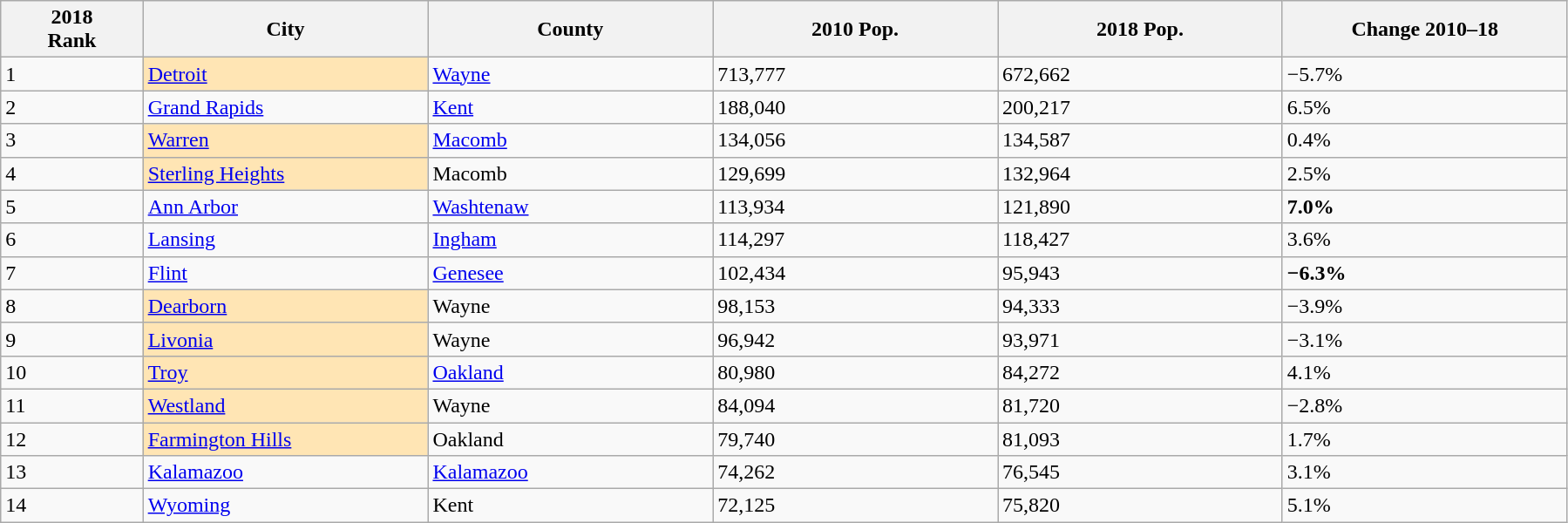<table class="wikitable sortable">
<tr>
<th bgcolor="#DDDDFF" width="5%">2018<br>Rank</th>
<th bgcolor="#DDDDFF" width="10%">City</th>
<th bgcolor="#DDDDFF" width="10%">County</th>
<th bgcolor="#DDDDFF" width="10%">2010 Pop.</th>
<th bgcolor="#DDDDFF" width="10%">2018 Pop.</th>
<th bgcolor="#DDDDFF" width="10%">Change 2010–18</th>
</tr>
<tr align="left">
<td>1</td>
<td bgcolor=#FFE5B4><a href='#'>Detroit</a></td>
<td><a href='#'>Wayne</a></td>
<td>713,777</td>
<td>672,662</td>
<td>−5.7% </td>
</tr>
<tr align="left">
<td>2</td>
<td><a href='#'>Grand Rapids</a></td>
<td><a href='#'>Kent</a></td>
<td>188,040</td>
<td>200,217</td>
<td>6.5% </td>
</tr>
<tr align="left">
<td>3</td>
<td bgcolor=#FFE5B4><a href='#'>Warren</a></td>
<td><a href='#'>Macomb</a></td>
<td>134,056</td>
<td>134,587</td>
<td>0.4% </td>
</tr>
<tr align="left">
<td>4</td>
<td bgcolor=#FFE5B4><a href='#'>Sterling Heights</a></td>
<td>Macomb</td>
<td>129,699</td>
<td>132,964</td>
<td>2.5% </td>
</tr>
<tr align="left">
<td>5</td>
<td><a href='#'>Ann Arbor</a></td>
<td><a href='#'>Washtenaw</a></td>
<td>113,934</td>
<td>121,890</td>
<td><strong>7.0%</strong> </td>
</tr>
<tr align="left">
<td>6</td>
<td><a href='#'>Lansing</a></td>
<td><a href='#'>Ingham</a></td>
<td>114,297</td>
<td>118,427</td>
<td>3.6% </td>
</tr>
<tr align="left">
<td>7</td>
<td><a href='#'>Flint</a></td>
<td><a href='#'>Genesee</a></td>
<td>102,434</td>
<td>95,943</td>
<td><strong>−6.3%</strong> </td>
</tr>
<tr align="left">
<td>8</td>
<td bgcolor=#FFE5B4><a href='#'>Dearborn</a></td>
<td>Wayne</td>
<td>98,153</td>
<td>94,333</td>
<td>−3.9% </td>
</tr>
<tr align="left">
<td>9</td>
<td bgcolor=#FFE5B4><a href='#'>Livonia</a></td>
<td>Wayne</td>
<td>96,942</td>
<td>93,971</td>
<td>−3.1% </td>
</tr>
<tr align="left">
<td>10</td>
<td bgcolor=#FFE5B4><a href='#'>Troy</a></td>
<td><a href='#'>Oakland</a></td>
<td>80,980</td>
<td>84,272</td>
<td>4.1% </td>
</tr>
<tr align="left">
<td>11</td>
<td bgcolor=#FFE5B4><a href='#'>Westland</a></td>
<td>Wayne</td>
<td>84,094</td>
<td>81,720</td>
<td>−2.8% </td>
</tr>
<tr align="left">
<td>12</td>
<td bgcolor=#FFE5B4><a href='#'>Farmington Hills</a></td>
<td>Oakland</td>
<td>79,740</td>
<td>81,093</td>
<td>1.7% </td>
</tr>
<tr align="left">
<td>13</td>
<td><a href='#'>Kalamazoo</a></td>
<td><a href='#'>Kalamazoo</a></td>
<td>74,262</td>
<td>76,545</td>
<td>3.1% </td>
</tr>
<tr align="left">
<td>14</td>
<td><a href='#'>Wyoming</a></td>
<td>Kent</td>
<td>72,125</td>
<td>75,820</td>
<td>5.1% </td>
</tr>
</table>
